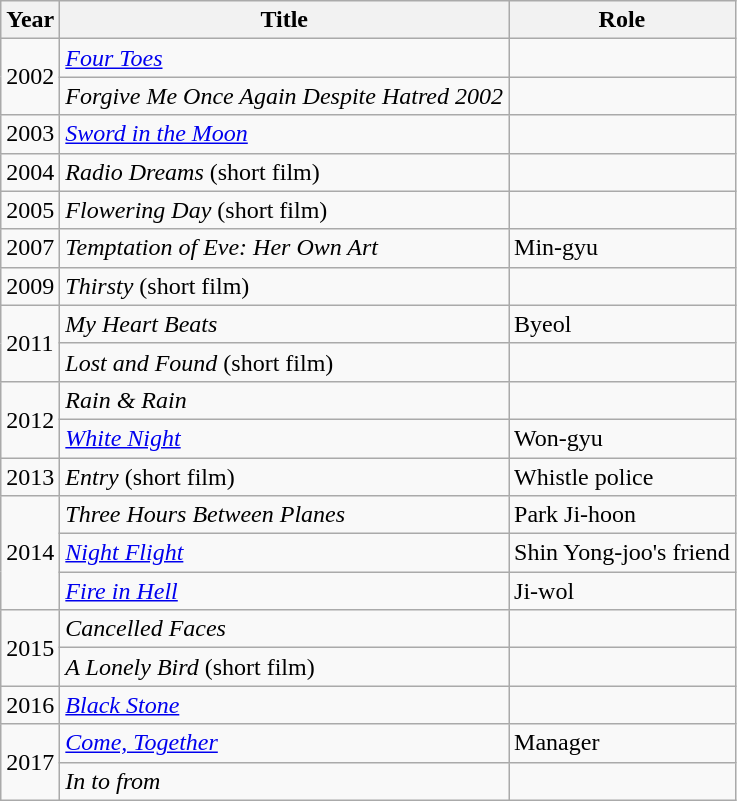<table class="wikitable">
<tr>
<th width=10>Year</th>
<th>Title</th>
<th>Role</th>
</tr>
<tr>
<td rowspan=2>2002</td>
<td><em><a href='#'>Four Toes</a></em></td>
<td></td>
</tr>
<tr>
<td><em>Forgive Me Once Again Despite Hatred 2002</em></td>
<td></td>
</tr>
<tr>
<td>2003</td>
<td><em><a href='#'>Sword in the Moon</a></em></td>
<td></td>
</tr>
<tr>
<td>2004</td>
<td><em>Radio Dreams</em> (short film)</td>
<td></td>
</tr>
<tr>
<td>2005</td>
<td><em>Flowering Day</em> (short film)</td>
<td></td>
</tr>
<tr>
<td>2007</td>
<td><em>Temptation of Eve: Her Own Art</em></td>
<td>Min-gyu</td>
</tr>
<tr>
<td>2009</td>
<td><em>Thirsty</em> (short film)</td>
<td></td>
</tr>
<tr>
<td rowspan=2>2011</td>
<td><em>My Heart Beats</em></td>
<td>Byeol</td>
</tr>
<tr>
<td><em>Lost and Found</em> (short film)</td>
<td></td>
</tr>
<tr>
<td rowspan=2>2012</td>
<td><em>Rain & Rain</em></td>
<td></td>
</tr>
<tr>
<td><em><a href='#'>White Night</a></em></td>
<td>Won-gyu</td>
</tr>
<tr>
<td>2013</td>
<td><em>Entry</em> (short film)</td>
<td>Whistle police</td>
</tr>
<tr>
<td rowspan=3>2014</td>
<td><em>Three Hours Between Planes</em></td>
<td>Park Ji-hoon</td>
</tr>
<tr>
<td><em><a href='#'>Night Flight</a></em></td>
<td>Shin Yong-joo's friend</td>
</tr>
<tr>
<td><em><a href='#'>Fire in Hell</a></em></td>
<td>Ji-wol</td>
</tr>
<tr>
<td rowspan=2>2015</td>
<td><em>Cancelled Faces</em></td>
<td></td>
</tr>
<tr>
<td><em>A Lonely Bird</em> (short film)</td>
<td></td>
</tr>
<tr>
<td>2016</td>
<td><em><a href='#'>Black Stone</a></em></td>
<td></td>
</tr>
<tr>
<td rowspan=2>2017</td>
<td><em><a href='#'>Come, Together</a></em></td>
<td>Manager</td>
</tr>
<tr>
<td><em>In to from</em></td>
<td></td>
</tr>
</table>
